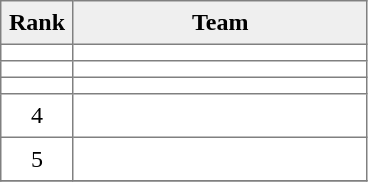<table style=border-collapse:collapse border=1 cellspacing=1 cellpadding=5>
<tr align=center bgcolor=#efefef>
<th width=35>Rank</th>
<th width=185>Team</th>
</tr>
<tr align=center>
<td></td>
<td style="text-align:left;"></td>
</tr>
<tr align=center>
<td></td>
<td style="text-align:left;"></td>
</tr>
<tr align=center>
<td></td>
<td style="text-align:left;"></td>
</tr>
<tr align=center>
<td>4</td>
<td style="text-align:left;"></td>
</tr>
<tr align=center>
<td>5</td>
<td style="text-align:left;"></td>
</tr>
<tr align=center>
</tr>
</table>
